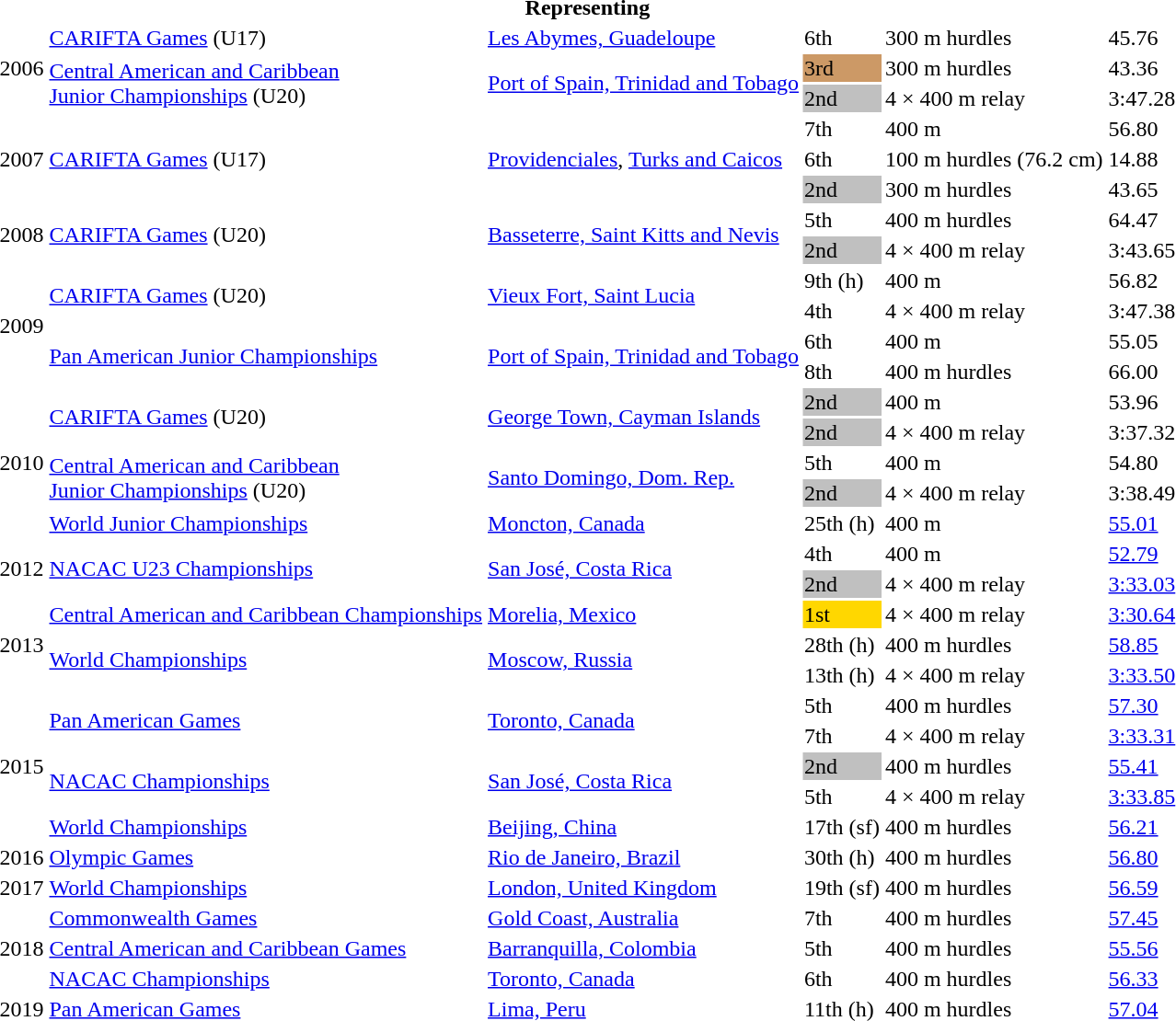<table>
<tr>
<th colspan="6">Representing </th>
</tr>
<tr>
<td rowspan=3>2006</td>
<td><a href='#'>CARIFTA Games</a> (U17)</td>
<td><a href='#'>Les Abymes, Guadeloupe</a></td>
<td>6th</td>
<td>300 m hurdles</td>
<td>45.76</td>
</tr>
<tr>
<td rowspan=2><a href='#'>Central American and Caribbean<br>Junior Championships</a> (U20)</td>
<td rowspan=2><a href='#'>Port of Spain, Trinidad and Tobago</a></td>
<td bgcolor=cc9966>3rd</td>
<td>300 m hurdles</td>
<td>43.36</td>
</tr>
<tr>
<td bgcolor=silver>2nd</td>
<td>4 × 400 m relay</td>
<td>3:47.28</td>
</tr>
<tr>
<td rowspan=3>2007</td>
<td rowspan=3><a href='#'>CARIFTA Games</a> (U17)</td>
<td rowspan=3><a href='#'>Providenciales</a>, <a href='#'>Turks and Caicos</a></td>
<td>7th</td>
<td>400 m</td>
<td>56.80</td>
</tr>
<tr>
<td>6th</td>
<td>100 m hurdles (76.2 cm)</td>
<td>14.88</td>
</tr>
<tr>
<td bgcolor=silver>2nd</td>
<td>300 m hurdles</td>
<td>43.65</td>
</tr>
<tr>
<td rowspan=2>2008</td>
<td rowspan=2><a href='#'>CARIFTA Games</a> (U20)</td>
<td rowspan=2><a href='#'>Basseterre, Saint Kitts and Nevis</a></td>
<td>5th</td>
<td>400 m hurdles</td>
<td>64.47</td>
</tr>
<tr>
<td bgcolor=silver>2nd</td>
<td>4 × 400 m relay</td>
<td>3:43.65</td>
</tr>
<tr>
<td rowspan=4>2009</td>
<td rowspan=2><a href='#'>CARIFTA Games</a> (U20)</td>
<td rowspan=2><a href='#'>Vieux Fort, Saint Lucia</a></td>
<td>9th (h)</td>
<td>400 m</td>
<td>56.82</td>
</tr>
<tr>
<td>4th</td>
<td>4 × 400 m relay</td>
<td>3:47.38</td>
</tr>
<tr>
<td rowspan=2><a href='#'>Pan American Junior Championships</a></td>
<td rowspan=2><a href='#'>Port of Spain, Trinidad and Tobago</a></td>
<td>6th</td>
<td>400 m</td>
<td>55.05</td>
</tr>
<tr>
<td>8th</td>
<td>400 m hurdles</td>
<td>66.00</td>
</tr>
<tr>
<td rowspan=5>2010</td>
<td rowspan=2><a href='#'>CARIFTA Games</a> (U20)</td>
<td rowspan=2><a href='#'>George Town, Cayman Islands</a></td>
<td bgcolor=silver>2nd</td>
<td>400 m</td>
<td>53.96</td>
</tr>
<tr>
<td bgcolor=silver>2nd</td>
<td>4 × 400 m relay</td>
<td>3:37.32</td>
</tr>
<tr>
<td rowspan=2><a href='#'>Central American and Caribbean<br>Junior Championships</a> (U20)</td>
<td rowspan=2><a href='#'>Santo Domingo, Dom. Rep.</a></td>
<td>5th</td>
<td>400 m</td>
<td>54.80</td>
</tr>
<tr>
<td bgcolor=silver>2nd</td>
<td>4 × 400 m relay</td>
<td>3:38.49</td>
</tr>
<tr>
<td><a href='#'>World Junior Championships</a></td>
<td><a href='#'>Moncton, Canada</a></td>
<td>25th (h)</td>
<td>400 m</td>
<td><a href='#'>55.01</a></td>
</tr>
<tr>
<td rowspan=2>2012</td>
<td rowspan=2><a href='#'>NACAC U23 Championships</a></td>
<td rowspan=2><a href='#'>San José, Costa Rica</a></td>
<td>4th</td>
<td>400 m</td>
<td><a href='#'>52.79</a></td>
</tr>
<tr>
<td bgcolor=silver>2nd</td>
<td>4 × 400 m relay</td>
<td><a href='#'>3:33.03</a></td>
</tr>
<tr>
<td rowspan=3>2013</td>
<td><a href='#'>Central American and Caribbean Championships</a></td>
<td><a href='#'>Morelia, Mexico</a></td>
<td bgcolor=gold>1st</td>
<td>4 × 400 m relay</td>
<td><a href='#'>3:30.64</a></td>
</tr>
<tr>
<td rowspan=2><a href='#'>World Championships</a></td>
<td rowspan=2><a href='#'>Moscow, Russia</a></td>
<td>28th (h)</td>
<td>400 m hurdles</td>
<td><a href='#'>58.85</a></td>
</tr>
<tr>
<td>13th (h)</td>
<td>4 × 400 m relay</td>
<td><a href='#'>3:33.50</a></td>
</tr>
<tr>
<td rowspan=5>2015</td>
<td rowspan=2><a href='#'>Pan American Games</a></td>
<td rowspan=2><a href='#'>Toronto, Canada</a></td>
<td>5th</td>
<td>400 m hurdles</td>
<td><a href='#'>57.30</a></td>
</tr>
<tr>
<td>7th</td>
<td>4 × 400 m relay</td>
<td><a href='#'>3:33.31</a></td>
</tr>
<tr>
<td rowspan=2><a href='#'>NACAC Championships</a></td>
<td rowspan=2><a href='#'>San José, Costa Rica</a></td>
<td bgcolor=silver>2nd</td>
<td>400 m hurdles</td>
<td><a href='#'>55.41</a></td>
</tr>
<tr>
<td>5th</td>
<td>4 × 400 m relay</td>
<td><a href='#'>3:33.85</a></td>
</tr>
<tr>
<td><a href='#'>World Championships</a></td>
<td><a href='#'>Beijing, China</a></td>
<td>17th (sf)</td>
<td>400 m hurdles</td>
<td><a href='#'>56.21</a></td>
</tr>
<tr>
<td>2016</td>
<td><a href='#'>Olympic Games</a></td>
<td><a href='#'>Rio de Janeiro, Brazil</a></td>
<td>30th (h)</td>
<td>400 m hurdles</td>
<td><a href='#'>56.80</a></td>
</tr>
<tr>
<td>2017</td>
<td><a href='#'>World Championships</a></td>
<td><a href='#'>London, United Kingdom</a></td>
<td>19th (sf)</td>
<td>400 m hurdles</td>
<td><a href='#'>56.59</a></td>
</tr>
<tr>
<td rowspan=3>2018</td>
<td><a href='#'>Commonwealth Games</a></td>
<td><a href='#'>Gold Coast, Australia</a></td>
<td>7th</td>
<td>400 m hurdles</td>
<td><a href='#'>57.45</a></td>
</tr>
<tr>
<td><a href='#'>Central American and Caribbean Games</a></td>
<td><a href='#'>Barranquilla, Colombia</a></td>
<td>5th</td>
<td>400 m hurdles</td>
<td><a href='#'>55.56</a></td>
</tr>
<tr>
<td><a href='#'>NACAC Championships</a></td>
<td><a href='#'>Toronto, Canada</a></td>
<td>6th</td>
<td>400 m hurdles</td>
<td><a href='#'>56.33</a></td>
</tr>
<tr>
<td>2019</td>
<td><a href='#'>Pan American Games</a></td>
<td><a href='#'>Lima, Peru</a></td>
<td>11th (h)</td>
<td>400 m hurdles</td>
<td><a href='#'>57.04</a></td>
</tr>
</table>
